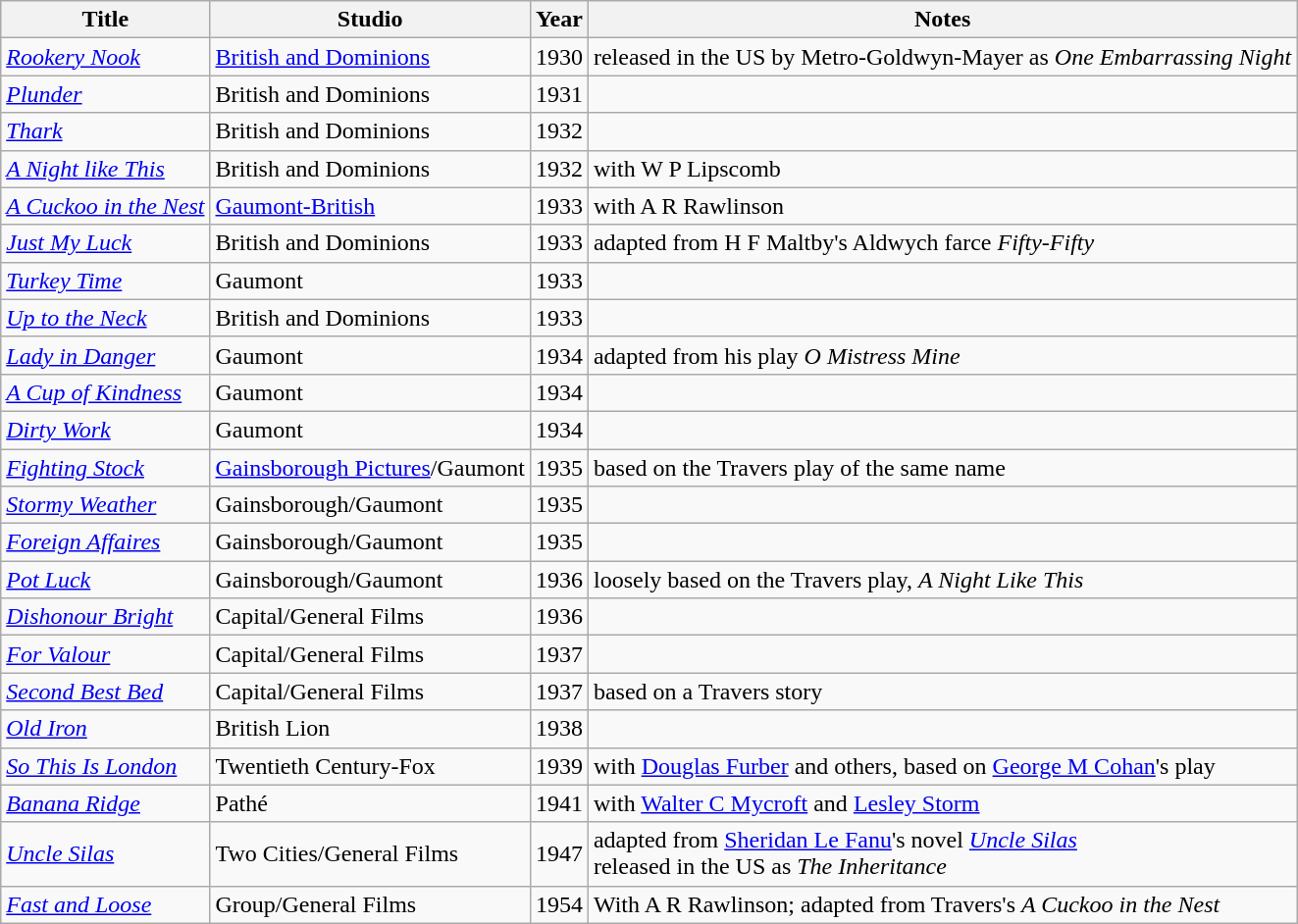<table class="wikitable plainrowheaders" style="text-align: left; margin-right: 0;">
<tr>
<th scope="col">Title</th>
<th scope="col">Studio</th>
<th scope="col">Year</th>
<th scope="col">Notes</th>
</tr>
<tr>
<td><em><a href='#'>Rookery Nook</a> </em></td>
<td><a href='#'>British and Dominions</a></td>
<td>1930</td>
<td>released in the US by Metro-Goldwyn-Mayer as <em>One Embarrassing Night</em></td>
</tr>
<tr>
<td><em><a href='#'>Plunder</a></em></td>
<td>British and Dominions</td>
<td>1931</td>
<td></td>
</tr>
<tr>
<td><em><a href='#'>Thark</a> </em></td>
<td>British and Dominions</td>
<td>1932</td>
<td></td>
</tr>
<tr>
<td><em><a href='#'>A Night like This</a> </em></td>
<td>British and Dominions</td>
<td>1932</td>
<td>with W  P  Lipscomb</td>
</tr>
<tr>
<td><em><a href='#'>A Cuckoo in the Nest</a> </em></td>
<td><a href='#'>Gaumont-British</a></td>
<td>1933</td>
<td>with A  R  Rawlinson</td>
</tr>
<tr>
<td><em><a href='#'>Just My Luck</a></em></td>
<td>British and Dominions</td>
<td>1933</td>
<td>adapted from H  F  Maltby's Aldwych farce <em>Fifty-Fifty</em></td>
</tr>
<tr>
<td><em><a href='#'>Turkey Time</a></em></td>
<td>Gaumont</td>
<td>1933</td>
<td></td>
</tr>
<tr>
<td><em><a href='#'>Up to the Neck</a> </em></td>
<td>British and Dominions</td>
<td>1933</td>
<td></td>
</tr>
<tr>
<td><em><a href='#'>Lady in Danger</a>  </em></td>
<td>Gaumont</td>
<td>1934</td>
<td>adapted from his play <em>O Mistress Mine</em></td>
</tr>
<tr>
<td><em><a href='#'>A Cup of Kindness</a></em></td>
<td>Gaumont</td>
<td>1934</td>
<td></td>
</tr>
<tr>
<td><em><a href='#'>Dirty Work</a></em></td>
<td>Gaumont</td>
<td>1934</td>
<td></td>
</tr>
<tr>
<td><em><a href='#'>Fighting Stock</a></em></td>
<td><a href='#'>Gainsborough Pictures</a>/Gaumont</td>
<td>1935</td>
<td>based on the Travers play of the same name</td>
</tr>
<tr>
<td><em><a href='#'>Stormy Weather</a></em></td>
<td>Gainsborough/Gaumont</td>
<td>1935</td>
<td></td>
</tr>
<tr>
<td><em><a href='#'>Foreign Affaires</a></em></td>
<td>Gainsborough/Gaumont</td>
<td>1935</td>
<td></td>
</tr>
<tr>
<td><em><a href='#'>Pot Luck</a></em></td>
<td>Gainsborough/Gaumont</td>
<td>1936</td>
<td>loosely based on the Travers play, <em>A Night Like This</em></td>
</tr>
<tr>
<td><em><a href='#'>Dishonour Bright</a></em></td>
<td>Capital/General Films</td>
<td>1936</td>
<td></td>
</tr>
<tr>
<td><em><a href='#'>For Valour</a></em></td>
<td>Capital/General Films</td>
<td>1937</td>
<td></td>
</tr>
<tr>
<td><em><a href='#'>Second Best Bed</a></em></td>
<td>Capital/General Films</td>
<td>1937</td>
<td>based on a Travers story</td>
</tr>
<tr>
<td><em><a href='#'>Old Iron</a> </em></td>
<td>British Lion</td>
<td>1938</td>
<td></td>
</tr>
<tr>
<td><em><a href='#'>So This Is London</a></em></td>
<td>Twentieth Century-Fox</td>
<td>1939</td>
<td>with <a href='#'>Douglas Furber</a> and others, based on <a href='#'>George M Cohan</a>'s play</td>
</tr>
<tr>
<td><em><a href='#'>Banana Ridge</a></em></td>
<td>Pathé</td>
<td>1941</td>
<td>with <a href='#'>Walter C Mycroft</a> and <a href='#'>Lesley Storm</a></td>
</tr>
<tr>
<td><em><a href='#'>Uncle Silas</a></em></td>
<td>Two Cities/General Films</td>
<td>1947</td>
<td>adapted from <a href='#'>Sheridan Le Fanu</a>'s novel <em><a href='#'>Uncle Silas</a></em><br>released in the US as <em>The Inheritance</em></td>
</tr>
<tr>
<td><em><a href='#'>Fast and Loose</a></em></td>
<td>Group/General Films</td>
<td>1954</td>
<td>With A  R  Rawlinson; adapted from Travers's <em>A Cuckoo in the Nest</em></td>
</tr>
</table>
